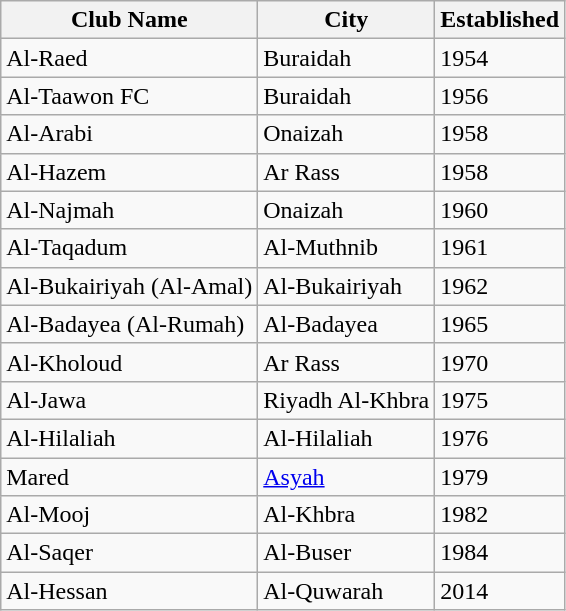<table class="wikitable">
<tr>
<th>Club Name</th>
<th>City</th>
<th>Established</th>
</tr>
<tr>
<td>Al-Raed</td>
<td>Buraidah</td>
<td>1954</td>
</tr>
<tr>
<td>Al-Taawon FC</td>
<td>Buraidah</td>
<td>1956</td>
</tr>
<tr>
<td>Al-Arabi</td>
<td>Onaizah</td>
<td>1958</td>
</tr>
<tr>
<td>Al-Hazem</td>
<td>Ar Rass</td>
<td>1958</td>
</tr>
<tr>
<td>Al-Najmah</td>
<td>Onaizah</td>
<td>1960</td>
</tr>
<tr>
<td>Al-Taqadum</td>
<td>Al-Muthnib</td>
<td>1961</td>
</tr>
<tr>
<td>Al-Bukairiyah (Al-Amal)</td>
<td>Al-Bukairiyah</td>
<td>1962</td>
</tr>
<tr>
<td>Al-Badayea (Al-Rumah)</td>
<td>Al-Badayea</td>
<td>1965</td>
</tr>
<tr>
<td>Al-Kholoud</td>
<td>Ar Rass</td>
<td>1970</td>
</tr>
<tr>
<td>Al-Jawa</td>
<td>Riyadh Al-Khbra</td>
<td>1975</td>
</tr>
<tr>
<td>Al-Hilaliah</td>
<td>Al-Hilaliah</td>
<td>1976</td>
</tr>
<tr>
<td>Mared</td>
<td><a href='#'>Asyah</a></td>
<td>1979</td>
</tr>
<tr>
<td>Al-Mooj</td>
<td>Al-Khbra</td>
<td>1982</td>
</tr>
<tr>
<td>Al-Saqer</td>
<td>Al-Buser</td>
<td>1984</td>
</tr>
<tr>
<td>Al-Hessan</td>
<td>Al-Quwarah</td>
<td>2014</td>
</tr>
</table>
